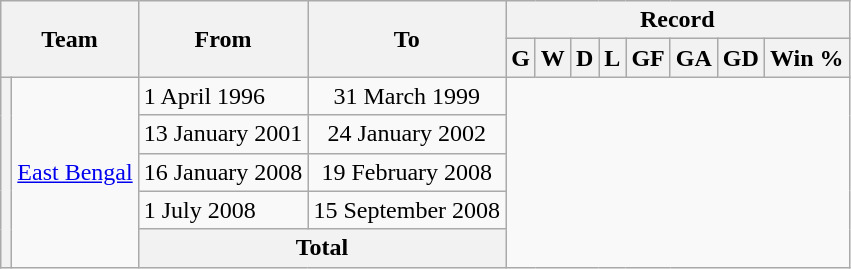<table class="wikitable" style="text-align: center">
<tr>
<th rowspan="2" colspan="2">Team</th>
<th rowspan="2">From</th>
<th rowspan="2">To</th>
<th colspan="8">Record</th>
</tr>
<tr>
<th>G</th>
<th>W</th>
<th>D</th>
<th>L</th>
<th>GF</th>
<th>GA</th>
<th>GD</th>
<th>Win %</th>
</tr>
<tr>
<th rowspan=5></th>
<td rowspan=5 align=left><a href='#'>East Bengal</a></td>
<td align=left>1 April 1996</td>
<td algin=left>31 March 1999<br></td>
</tr>
<tr>
<td align=left>13 January 2001</td>
<td algin=left>24 January 2002<br></td>
</tr>
<tr>
<td align=left>16 January 2008</td>
<td algin=left>19 February 2008<br></td>
</tr>
<tr>
<td align=left>1 July 2008</td>
<td algin=left>15 September 2008<br></td>
</tr>
<tr>
<th colspan=2>Total<br></th>
</tr>
</table>
